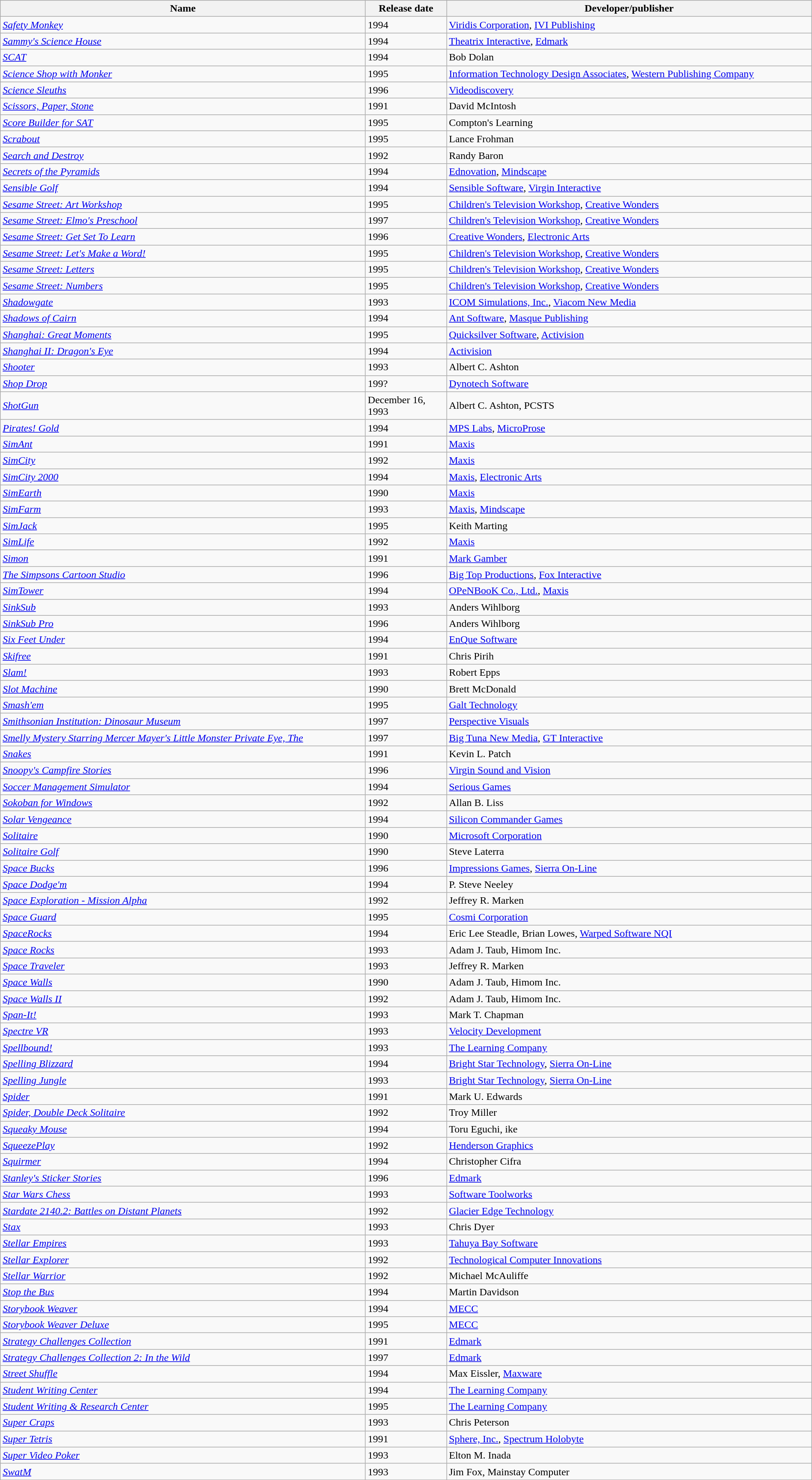<table class="wikitable sortable" style="width:100%;">
<tr>
<th style="width:45%;">Name</th>
<th style="width:10%;">Release date</th>
<th style="width:45%;">Developer/publisher</th>
</tr>
<tr>
<td><em><a href='#'>Safety Monkey</a></em></td>
<td>1994</td>
<td><a href='#'>Viridis Corporation</a>, <a href='#'>IVI Publishing</a></td>
</tr>
<tr>
<td><em><a href='#'>Sammy's Science House</a></em></td>
<td>1994</td>
<td><a href='#'>Theatrix Interactive</a>, <a href='#'>Edmark</a></td>
</tr>
<tr>
<td><em><a href='#'>SCAT</a></em></td>
<td>1994</td>
<td>Bob Dolan</td>
</tr>
<tr>
<td><em><a href='#'>Science Shop with Monker</a></em></td>
<td>1995</td>
<td><a href='#'>Information Technology Design Associates</a>, <a href='#'>Western Publishing Company</a></td>
</tr>
<tr>
<td><em><a href='#'>Science Sleuths</a></em></td>
<td>1996</td>
<td><a href='#'>Videodiscovery</a></td>
</tr>
<tr>
<td><em><a href='#'>Scissors, Paper, Stone</a></em></td>
<td>1991</td>
<td>David McIntosh</td>
</tr>
<tr>
<td><em><a href='#'>Score Builder for SAT</a></em></td>
<td>1995</td>
<td>Compton's Learning</td>
</tr>
<tr>
<td><em><a href='#'>Scrabout</a></em></td>
<td>1995</td>
<td>Lance Frohman</td>
</tr>
<tr>
<td><em><a href='#'>Search and Destroy</a></em></td>
<td>1992</td>
<td>Randy Baron</td>
</tr>
<tr>
<td><em><a href='#'>Secrets of the Pyramids</a></em></td>
<td>1994</td>
<td><a href='#'>Ednovation</a>, <a href='#'>Mindscape</a></td>
</tr>
<tr>
<td><em><a href='#'>Sensible Golf</a></em></td>
<td>1994</td>
<td><a href='#'>Sensible Software</a>, <a href='#'>Virgin Interactive</a></td>
</tr>
<tr>
<td><em><a href='#'>Sesame Street: Art Workshop</a></em></td>
<td>1995</td>
<td><a href='#'>Children's Television Workshop</a>, <a href='#'>Creative Wonders</a></td>
</tr>
<tr>
<td><em><a href='#'>Sesame Street: Elmo's Preschool</a></em></td>
<td>1997</td>
<td><a href='#'>Children's Television Workshop</a>, <a href='#'>Creative Wonders</a></td>
</tr>
<tr>
<td><em><a href='#'>Sesame Street: Get Set To Learn</a></em></td>
<td>1996</td>
<td><a href='#'>Creative Wonders</a>, <a href='#'>Electronic Arts</a></td>
</tr>
<tr>
<td><em><a href='#'>Sesame Street: Let's Make a Word!</a></em></td>
<td>1995</td>
<td><a href='#'>Children's Television Workshop</a>, <a href='#'>Creative Wonders</a></td>
</tr>
<tr>
<td><em><a href='#'>Sesame Street: Letters</a></em></td>
<td>1995</td>
<td><a href='#'>Children's Television Workshop</a>, <a href='#'>Creative Wonders</a></td>
</tr>
<tr>
<td><em><a href='#'>Sesame Street: Numbers</a></em></td>
<td>1995</td>
<td><a href='#'>Children's Television Workshop</a>, <a href='#'>Creative Wonders</a></td>
</tr>
<tr>
<td><em><a href='#'>Shadowgate</a></em></td>
<td>1993</td>
<td><a href='#'>ICOM Simulations, Inc.</a>, <a href='#'>Viacom New Media</a></td>
</tr>
<tr>
<td><em><a href='#'>Shadows of Cairn</a></em></td>
<td>1994</td>
<td><a href='#'>Ant Software</a>, <a href='#'>Masque Publishing</a></td>
</tr>
<tr>
<td><em><a href='#'>Shanghai: Great Moments</a></em></td>
<td>1995</td>
<td><a href='#'>Quicksilver Software</a>, <a href='#'>Activision</a></td>
</tr>
<tr>
<td><em><a href='#'>Shanghai II: Dragon's Eye</a></em></td>
<td>1994</td>
<td><a href='#'>Activision</a></td>
</tr>
<tr>
<td><em><a href='#'>Shooter</a></em></td>
<td>1993</td>
<td>Albert C. Ashton</td>
</tr>
<tr>
<td><em><a href='#'>Shop Drop</a></em></td>
<td>199?</td>
<td><a href='#'>Dynotech Software</a></td>
</tr>
<tr>
<td><em><a href='#'>ShotGun</a></em></td>
<td>December 16, 1993</td>
<td>Albert C. Ashton, PCSTS</td>
</tr>
<tr>
<td><em><a href='#'>Pirates! Gold</a></em></td>
<td>1994</td>
<td><a href='#'>MPS Labs</a>, <a href='#'>MicroProse</a></td>
</tr>
<tr>
<td><em><a href='#'>SimAnt</a></em></td>
<td>1991</td>
<td><a href='#'>Maxis</a></td>
</tr>
<tr>
<td><em><a href='#'>SimCity</a></em></td>
<td>1992</td>
<td><a href='#'>Maxis</a></td>
</tr>
<tr>
<td><em><a href='#'>SimCity 2000</a></em></td>
<td>1994</td>
<td><a href='#'>Maxis</a>, <a href='#'>Electronic Arts</a></td>
</tr>
<tr>
<td><em><a href='#'>SimEarth</a></em></td>
<td>1990</td>
<td><a href='#'>Maxis</a></td>
</tr>
<tr>
<td><em><a href='#'>SimFarm</a></em></td>
<td>1993</td>
<td><a href='#'>Maxis</a>, <a href='#'>Mindscape</a></td>
</tr>
<tr>
<td><em><a href='#'>SimJack</a></em></td>
<td>1995</td>
<td>Keith Marting</td>
</tr>
<tr>
<td><em><a href='#'>SimLife</a></em></td>
<td>1992</td>
<td><a href='#'>Maxis</a></td>
</tr>
<tr>
<td><em><a href='#'>Simon</a></em></td>
<td>1991</td>
<td><a href='#'>Mark Gamber</a></td>
</tr>
<tr>
<td><em><a href='#'>The Simpsons Cartoon Studio</a></em></td>
<td>1996</td>
<td><a href='#'>Big Top Productions</a>, <a href='#'>Fox Interactive</a></td>
</tr>
<tr>
<td><em><a href='#'>SimTower</a></em></td>
<td>1994</td>
<td><a href='#'>OPeNBooK Co., Ltd.</a>, <a href='#'>Maxis</a></td>
</tr>
<tr>
<td><em><a href='#'>SinkSub</a></em></td>
<td>1993</td>
<td>Anders Wihlborg</td>
</tr>
<tr>
<td><em><a href='#'>SinkSub Pro</a></em></td>
<td>1996</td>
<td>Anders Wihlborg</td>
</tr>
<tr>
<td><em><a href='#'>Six Feet Under</a></em></td>
<td>1994</td>
<td><a href='#'>EnQue Software</a></td>
</tr>
<tr>
<td><em><a href='#'>Skifree</a></em></td>
<td>1991</td>
<td>Chris Pirih</td>
</tr>
<tr>
<td><em><a href='#'>Slam!</a></em></td>
<td>1993</td>
<td>Robert Epps</td>
</tr>
<tr>
<td><em><a href='#'>Slot Machine</a></em></td>
<td>1990</td>
<td>Brett McDonald</td>
</tr>
<tr>
<td><em><a href='#'>Smash'em</a></em></td>
<td>1995</td>
<td><a href='#'>Galt Technology</a></td>
</tr>
<tr>
<td><em><a href='#'>Smithsonian Institution: Dinosaur Museum</a></em></td>
<td>1997</td>
<td><a href='#'>Perspective Visuals</a></td>
</tr>
<tr>
<td><em><a href='#'>Smelly Mystery Starring Mercer Mayer's Little Monster Private Eye, The</a></em></td>
<td>1997</td>
<td><a href='#'>Big Tuna New Media</a>, <a href='#'>GT Interactive</a></td>
</tr>
<tr>
<td><em><a href='#'>Snakes</a></em></td>
<td>1991</td>
<td>Kevin L. Patch</td>
</tr>
<tr>
<td><em><a href='#'>Snoopy's Campfire Stories</a></em></td>
<td>1996</td>
<td><a href='#'>Virgin Sound and Vision</a></td>
</tr>
<tr>
<td><em><a href='#'>Soccer Management Simulator</a></em></td>
<td>1994</td>
<td><a href='#'>Serious Games</a></td>
</tr>
<tr>
<td><em><a href='#'>Sokoban for Windows</a></em></td>
<td>1992</td>
<td>Allan B. Liss</td>
</tr>
<tr>
<td><em><a href='#'>Solar Vengeance</a></em></td>
<td>1994</td>
<td><a href='#'>Silicon Commander Games</a></td>
</tr>
<tr>
<td><em><a href='#'>Solitaire</a></em></td>
<td>1990</td>
<td><a href='#'>Microsoft Corporation</a></td>
</tr>
<tr>
<td><em><a href='#'>Solitaire Golf</a></em></td>
<td>1990</td>
<td>Steve Laterra</td>
</tr>
<tr>
<td><em><a href='#'>Space Bucks</a></em></td>
<td>1996</td>
<td><a href='#'>Impressions Games</a>, <a href='#'>Sierra On-Line</a></td>
</tr>
<tr>
<td><em><a href='#'>Space Dodge'm</a></em></td>
<td>1994</td>
<td>P. Steve Neeley</td>
</tr>
<tr>
<td><em><a href='#'>Space Exploration - Mission Alpha</a></em></td>
<td>1992</td>
<td>Jeffrey R. Marken</td>
</tr>
<tr>
<td><em><a href='#'>Space Guard</a></em></td>
<td>1995</td>
<td><a href='#'>Cosmi Corporation</a></td>
</tr>
<tr>
<td><em><a href='#'>SpaceRocks</a></em></td>
<td>1994</td>
<td>Eric Lee Steadle, Brian Lowes, <a href='#'>Warped Software NQI</a></td>
</tr>
<tr>
<td><em><a href='#'>Space Rocks</a></em></td>
<td>1993</td>
<td>Adam J. Taub, Himom Inc.</td>
</tr>
<tr>
<td><em><a href='#'>Space Traveler</a></em></td>
<td>1993</td>
<td>Jeffrey R. Marken</td>
</tr>
<tr>
<td><em><a href='#'>Space Walls</a></em></td>
<td>1990</td>
<td>Adam J. Taub, Himom Inc.</td>
</tr>
<tr>
<td><em><a href='#'>Space Walls II</a></em></td>
<td>1992</td>
<td>Adam J. Taub, Himom Inc.</td>
</tr>
<tr>
<td><em><a href='#'>Span-It!</a></em></td>
<td>1993</td>
<td>Mark T. Chapman</td>
</tr>
<tr>
<td><em><a href='#'>Spectre VR</a></em></td>
<td>1993</td>
<td><a href='#'>Velocity Development</a></td>
</tr>
<tr>
<td><em><a href='#'>Spellbound!</a></em></td>
<td>1993</td>
<td><a href='#'>The Learning Company</a></td>
</tr>
<tr>
<td><em><a href='#'>Spelling Blizzard</a></em></td>
<td>1994</td>
<td><a href='#'>Bright Star Technology</a>, <a href='#'>Sierra On-Line</a></td>
</tr>
<tr>
<td><em><a href='#'>Spelling Jungle</a></em></td>
<td>1993</td>
<td><a href='#'>Bright Star Technology</a>, <a href='#'>Sierra On-Line</a></td>
</tr>
<tr>
<td><em><a href='#'>Spider</a></em></td>
<td>1991</td>
<td>Mark U. Edwards</td>
</tr>
<tr>
<td><em><a href='#'>Spider, Double Deck Solitaire</a></em></td>
<td>1992</td>
<td>Troy Miller</td>
</tr>
<tr>
<td><em><a href='#'>Squeaky Mouse</a></em></td>
<td>1994</td>
<td>Toru Eguchi, ike</td>
</tr>
<tr>
<td><em><a href='#'>SqueezePlay</a></em></td>
<td>1992</td>
<td><a href='#'>Henderson Graphics</a></td>
</tr>
<tr>
<td><em><a href='#'>Squirmer</a></em></td>
<td>1994</td>
<td>Christopher Cifra</td>
</tr>
<tr>
<td><em><a href='#'>Stanley's Sticker Stories</a></em></td>
<td>1996</td>
<td><a href='#'>Edmark</a></td>
</tr>
<tr>
<td><em><a href='#'>Star Wars Chess</a></em></td>
<td>1993</td>
<td><a href='#'>Software Toolworks</a></td>
</tr>
<tr>
<td><em><a href='#'>Stardate 2140.2: Battles on Distant Planets</a></em></td>
<td>1992</td>
<td><a href='#'>Glacier Edge Technology</a></td>
</tr>
<tr>
<td><em><a href='#'>Stax</a></em></td>
<td>1993</td>
<td>Chris Dyer</td>
</tr>
<tr>
<td><em><a href='#'>Stellar Empires</a></em></td>
<td>1993</td>
<td><a href='#'>Tahuya Bay Software</a></td>
</tr>
<tr>
<td><em><a href='#'>Stellar Explorer</a></em></td>
<td>1992</td>
<td><a href='#'>Technological Computer Innovations</a></td>
</tr>
<tr>
<td><em><a href='#'>Stellar Warrior</a></em></td>
<td>1992</td>
<td>Michael McAuliffe</td>
</tr>
<tr>
<td><em><a href='#'>Stop the Bus</a></em></td>
<td>1994</td>
<td>Martin Davidson</td>
</tr>
<tr>
<td><em><a href='#'>Storybook Weaver</a></em></td>
<td>1994</td>
<td><a href='#'>MECC</a></td>
</tr>
<tr>
<td><em><a href='#'>Storybook Weaver Deluxe</a></em></td>
<td>1995</td>
<td><a href='#'>MECC</a></td>
</tr>
<tr>
<td><em><a href='#'>Strategy Challenges Collection</a></em></td>
<td>1991</td>
<td><a href='#'>Edmark</a></td>
</tr>
<tr>
<td><em><a href='#'>Strategy Challenges Collection 2: In the Wild</a></em></td>
<td>1997</td>
<td><a href='#'>Edmark</a></td>
</tr>
<tr>
<td><em><a href='#'>Street Shuffle</a></em></td>
<td>1994</td>
<td>Max Eissler, <a href='#'>Maxware</a></td>
</tr>
<tr>
<td><em><a href='#'>Student Writing Center</a></em></td>
<td>1994</td>
<td><a href='#'>The Learning Company</a></td>
</tr>
<tr>
<td><em><a href='#'>Student Writing & Research Center</a></em></td>
<td>1995</td>
<td><a href='#'>The Learning Company</a></td>
</tr>
<tr>
<td><em><a href='#'>Super Craps</a></em></td>
<td>1993</td>
<td>Chris Peterson</td>
</tr>
<tr>
<td><em><a href='#'>Super Tetris</a></em></td>
<td>1991</td>
<td><a href='#'>Sphere, Inc.</a>, <a href='#'>Spectrum Holobyte</a></td>
</tr>
<tr>
<td><em><a href='#'>Super Video Poker</a></em></td>
<td>1993</td>
<td>Elton M. Inada</td>
</tr>
<tr>
<td><em><a href='#'>SwatM</a></em></td>
<td>1993</td>
<td>Jim Fox, Mainstay Computer</td>
</tr>
</table>
